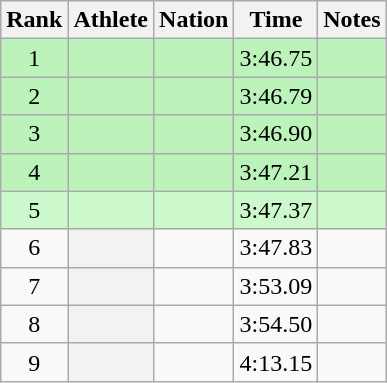<table class="wikitable plainrowheaders sortable" style="text-align:center;">
<tr>
<th scope=col>Rank</th>
<th scope=col>Athlete</th>
<th scope=col>Nation</th>
<th scope=col>Time</th>
<th scope=col>Notes</th>
</tr>
<tr bgcolor=#bbf3bb>
<td>1</td>
<th scope=row style="background:#bbf3bb; text-align:left;"></th>
<td align=left></td>
<td>3:46.75</td>
<td></td>
</tr>
<tr bgcolor=#bbf3bb>
<td>2</td>
<th scope=row style="background:#bbf3bb; text-align:left;"></th>
<td align=left></td>
<td>3:46.79</td>
<td></td>
</tr>
<tr bgcolor=#bbf3bb>
<td>3</td>
<th scope=row style="background:#bbf3bb; text-align:left;"></th>
<td align=left></td>
<td>3:46.90</td>
<td></td>
</tr>
<tr bgcolor=#bbf3bb>
<td>4</td>
<th scope=row style="background:#bbf3bb; text-align:left;"></th>
<td align=left></td>
<td>3:47.21</td>
<td></td>
</tr>
<tr bgcolor=#ccf9cc>
<td>5</td>
<th scope=row style="background:#ccf9cc; text-align:left;"></th>
<td align=left></td>
<td>3:47.37</td>
<td></td>
</tr>
<tr>
<td>6</td>
<th scope=row style=text-align:left;></th>
<td align=left></td>
<td>3:47.83</td>
<td></td>
</tr>
<tr>
<td>7</td>
<th scope=row style=text-align:left;></th>
<td align=left></td>
<td>3:53.09</td>
<td></td>
</tr>
<tr>
<td>8</td>
<th scope=row style=text-align:left;></th>
<td align=left></td>
<td>3:54.50</td>
<td></td>
</tr>
<tr>
<td>9</td>
<th scope=row style=text-align:left;></th>
<td align=left></td>
<td>4:13.15</td>
<td></td>
</tr>
</table>
